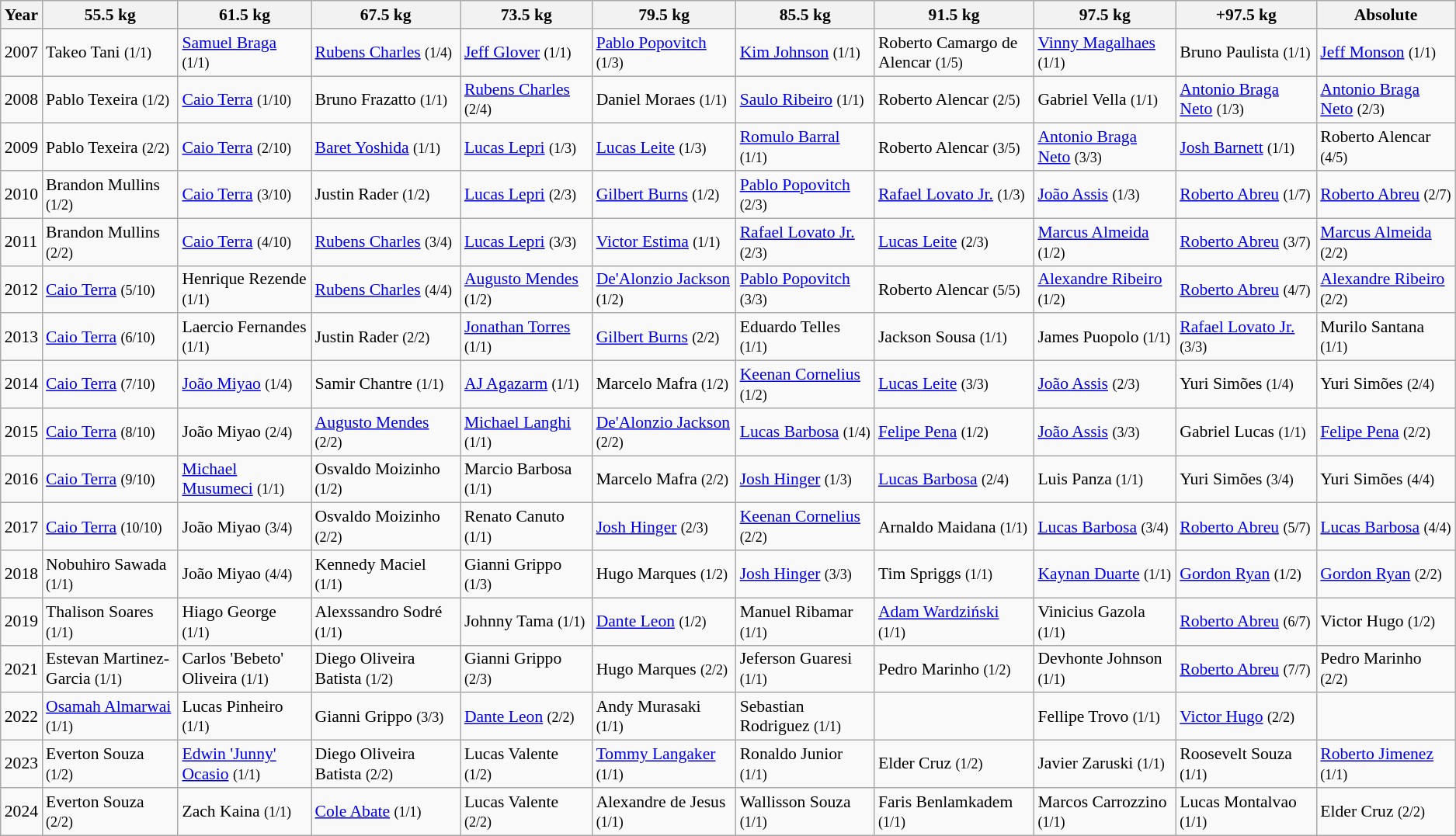<table class="wikitable sortable" style="font-size: 90%">
<tr>
<th>Year</th>
<th width=300>55.5 kg</th>
<th width=275>61.5 kg</th>
<th width=300>67.5 kg</th>
<th width=300>73.5 kg</th>
<th width=300>79.5 kg</th>
<th width=300>85.5 kg</th>
<th width=300>91.5 kg</th>
<th width=300>97.5 kg</th>
<th width=300>+97.5 kg</th>
<th width=300>Absolute</th>
</tr>
<tr>
<td>2007</td>
<td> Takeo Tani <small>(1/1)</small></td>
<td> <a href='#'>Samuel Braga</a> <small>(1/1)</small></td>
<td> <a href='#'>Rubens Charles</a> <small>(1/4)</small></td>
<td> <a href='#'>Jeff Glover</a> <small>(1/1)</small></td>
<td> <a href='#'>Pablo Popovitch</a> <small>(1/3)</small></td>
<td> <a href='#'>Kim Johnson</a> <small>(1/1)</small></td>
<td> Roberto Camargo de Alencar <small>(1/5)</small></td>
<td> <a href='#'>Vinny Magalhaes</a> <small>(1/1)</small></td>
<td> Bruno Paulista <small>(1/1)</small></td>
<td> <a href='#'>Jeff Monson</a> <small>(1/1)</small></td>
</tr>
<tr>
<td>2008</td>
<td> Pablo Texeira <small>(1/2)</small></td>
<td> <a href='#'>Caio Terra</a> <small>(1/10)</small></td>
<td> Bruno Frazatto <small>(1/1)</small></td>
<td> <a href='#'>Rubens Charles</a> <small>(2/4)</small></td>
<td> Daniel Moraes <small>(1/1)</small></td>
<td> <a href='#'>Saulo Ribeiro</a> <small>(1/1)</small></td>
<td> Roberto Alencar <small>(2/5)</small></td>
<td> Gabriel Vella <small>(1/1)</small></td>
<td> <a href='#'>Antonio Braga Neto</a> <small>(1/3)</small></td>
<td> <a href='#'>Antonio Braga Neto</a> <small>(2/3)</small></td>
</tr>
<tr>
<td>2009</td>
<td> Pablo Texeira <small>(2/2)</small></td>
<td> <a href='#'>Caio Terra</a> <small>(2/10)</small></td>
<td> <a href='#'>Baret Yoshida</a> <small>(1/1)</small></td>
<td> <a href='#'>Lucas Lepri</a> <small>(1/3)</small></td>
<td> <a href='#'>Lucas Leite</a> <small>(1/3)</small></td>
<td> <a href='#'>Romulo Barral</a> <small>(1/1)</small></td>
<td> Roberto Alencar <small>(3/5)</small></td>
<td> <a href='#'>Antonio Braga Neto</a> <small>(3/3)</small></td>
<td> <a href='#'>Josh Barnett</a> <small>(1/1)</small></td>
<td> Roberto Alencar <small>(4/5)</small></td>
</tr>
<tr>
<td>2010</td>
<td> Brandon Mullins <small>(1/2)</small></td>
<td> <a href='#'>Caio Terra</a> <small>(3/10)</small></td>
<td> Justin Rader <small>(1/2)</small></td>
<td> <a href='#'>Lucas Lepri</a> <small>(2/3)</small></td>
<td> <a href='#'>Gilbert Burns</a> <small>(1/2)</small></td>
<td> <a href='#'>Pablo Popovitch</a> <small>(2/3)</small></td>
<td> <a href='#'>Rafael Lovato Jr.</a> <small>(1/3)</small></td>
<td> <a href='#'>João Assis</a> <small>(1/3)</small></td>
<td> <a href='#'>Roberto Abreu</a> <small>(1/7)</small></td>
<td> <a href='#'>Roberto Abreu</a> <small>(2/7)</small></td>
</tr>
<tr>
<td>2011</td>
<td> Brandon Mullins <small>(2/2)</small></td>
<td> <a href='#'>Caio Terra</a> <small>(4/10)</small></td>
<td> <a href='#'>Rubens Charles</a> <small>(3/4)</small></td>
<td> <a href='#'>Lucas Lepri</a> <small>(3/3)</small></td>
<td> <a href='#'>Victor Estima</a> <small>(1/1)</small></td>
<td> <a href='#'>Rafael Lovato Jr.</a> <small>(2/3)</small></td>
<td> <a href='#'>Lucas Leite</a> <small>(2/3)</small></td>
<td> <a href='#'>Marcus Almeida</a> <small>(1/2)</small></td>
<td> <a href='#'>Roberto Abreu</a> <small>(3/7)</small></td>
<td> <a href='#'>Marcus Almeida</a> <small>(2/2)</small></td>
</tr>
<tr>
<td>2012</td>
<td> <a href='#'>Caio Terra</a> <small>(5/10)</small></td>
<td>  Henrique Rezende <small>(1/1)</small></td>
<td> <a href='#'>Rubens Charles</a> <small>(4/4)</small></td>
<td>  <a href='#'>Augusto Mendes</a> <small>(1/2)</small></td>
<td>  <a href='#'>De'Alonzio Jackson</a> <small>(1/2)</small></td>
<td><a href='#'>Pablo Popovitch</a> <small>(3/3)</small></td>
<td> Roberto Alencar <small>(5/5)</small></td>
<td> <a href='#'>Alexandre Ribeiro</a> <small>(1/2)</small></td>
<td> <a href='#'>Roberto Abreu</a> <small>(4/7)</small></td>
<td> <a href='#'>Alexandre Ribeiro</a> <small>(2/2)</small></td>
</tr>
<tr>
<td>2013</td>
<td> <a href='#'>Caio Terra</a> <small>(6/10)</small></td>
<td>  Laercio Fernandes <small>(1/1)</small></td>
<td>  Justin Rader <small>(2/2)</small></td>
<td>  <a href='#'>Jonathan Torres</a> <small>(1/1)</small></td>
<td> <a href='#'>Gilbert Burns</a> <small>(2/2)</small></td>
<td> Eduardo Telles <small>(1/1)</small></td>
<td> Jackson Sousa <small>(1/1)</small></td>
<td> James Puopolo <small>(1/1)</small></td>
<td> <a href='#'>Rafael Lovato Jr.</a> <small>(3/3)</small></td>
<td> Murilo Santana <small>(1/1)</small></td>
</tr>
<tr>
<td>2014</td>
<td> <a href='#'>Caio Terra</a> <small>(7/10)</small></td>
<td> <a href='#'>João Miyao</a> <small>(1/4)</small></td>
<td> Samir Chantre <small>(1/1)</small></td>
<td> <a href='#'>AJ Agazarm</a> <small>(1/1)</small></td>
<td> Marcelo Mafra <small>(1/2)</small></td>
<td> <a href='#'>Keenan Cornelius</a> <small>(1/2)</small></td>
<td> <a href='#'>Lucas Leite</a> <small>(3/3)</small></td>
<td> <a href='#'>João Assis</a> <small>(2/3)</small></td>
<td> Yuri Simões <small>(1/4)</small></td>
<td> Yuri Simões <small>(2/4)</small></td>
</tr>
<tr>
<td>2015</td>
<td> <a href='#'>Caio Terra</a> <small>(8/10)</small></td>
<td> João Miyao <small>(2/4)</small></td>
<td> <a href='#'>Augusto Mendes</a> <small>(2/2)</small></td>
<td> <a href='#'>Michael Langhi</a> <small>(1/1)</small></td>
<td> <a href='#'>De'Alonzio Jackson</a> <small>(2/2)</small></td>
<td> <a href='#'>Lucas Barbosa</a> <small>(1/4)</small></td>
<td> <a href='#'>Felipe Pena</a> <small>(1/2)</small></td>
<td> <a href='#'>João Assis</a> <small>(3/3)</small></td>
<td> Gabriel Lucas <small>(1/1)</small></td>
<td> <a href='#'>Felipe Pena</a> <small>(2/2)</small></td>
</tr>
<tr>
<td>2016</td>
<td> <a href='#'>Caio Terra</a> <small>(9/10)</small></td>
<td> <a href='#'>Michael Musumeci</a> <small>(1/1)</small></td>
<td> Osvaldo Moizinho <small>(1/2)</small></td>
<td> Marcio Barbosa <small>(1/1)</small></td>
<td> Marcelo Mafra <small>(2/2)</small></td>
<td> <a href='#'>Josh Hinger</a> <small>(1/3)</small></td>
<td> <a href='#'>Lucas Barbosa</a> <small>(2/4)</small></td>
<td> Luis Panza <small>(1/1)</small></td>
<td> Yuri Simões <small>(3/4)</small></td>
<td> Yuri Simões <small>(4/4)</small></td>
</tr>
<tr>
<td>2017</td>
<td> <a href='#'>Caio Terra</a> <small>(10/10)</small></td>
<td> João Miyao <small>(3/4)</small></td>
<td> Osvaldo Moizinho <small>(2/2)</small></td>
<td> Renato Canuto <small>(1/1)</small></td>
<td> <a href='#'>Josh Hinger</a> <small>(2/3)</small></td>
<td> <a href='#'>Keenan Cornelius</a> <small>(2/2)</small></td>
<td> Arnaldo Maidana <small>(1/1)</small></td>
<td> <a href='#'>Lucas Barbosa</a> <small>(3/4)</small></td>
<td> <a href='#'>Roberto Abreu</a> <small>(5/7)</small></td>
<td> <a href='#'>Lucas Barbosa</a> <small>(4/4)</small></td>
</tr>
<tr>
<td>2018</td>
<td> Nobuhiro Sawada <small>(1/1)</small></td>
<td> João Miyao <small>(4/4)</small></td>
<td> Kennedy Maciel <small>(1/1)</small></td>
<td> Gianni Grippo <small>(1/3)</small></td>
<td> Hugo Marques <small>(1/2)</small></td>
<td> <a href='#'>Josh Hinger</a> <small>(3/3)</small></td>
<td> Tim Spriggs <small>(1/1)</small></td>
<td> <a href='#'>Kaynan Duarte</a> <small>(1/1)</small></td>
<td> <a href='#'>Gordon Ryan</a> <small>(1/2)</small></td>
<td> <a href='#'>Gordon Ryan</a> <small>(2/2)</small></td>
</tr>
<tr>
<td>2019</td>
<td> Thalison Soares <small>(1/1)</small></td>
<td> Hiago George <small>(1/1)</small></td>
<td> Alexssandro Sodré <small>(1/1)</small></td>
<td> Johnny Tama <small>(1/1)</small></td>
<td> <a href='#'>Dante Leon</a> <small>(1/2)</small></td>
<td> Manuel Ribamar <small>(1/1)</small></td>
<td> <a href='#'>Adam Wardziński</a> <small>(1/1)</small></td>
<td> Vinicius Gazola <small>(1/1)</small></td>
<td> <a href='#'>Roberto Abreu</a> <small>(6/7)</small></td>
<td> Victor Hugo <small>(1/2)</small></td>
</tr>
<tr>
<td>2021</td>
<td> Estevan Martinez-Garcia <small>(1/1)</small></td>
<td> Carlos 'Bebeto' Oliveira <small>(1/1)</small></td>
<td> Diego Oliveira Batista <small>(1/2)</small></td>
<td> Gianni Grippo <small>(2/3)</small></td>
<td> Hugo Marques <small>(2/2)</small></td>
<td> Jeferson Guaresi <small>(1/1)</small></td>
<td> Pedro Marinho <small>(1/2)</small></td>
<td> Devhonte Johnson <small>(1/1)</small></td>
<td> <a href='#'>Roberto Abreu</a> <small>(7/7)</small></td>
<td> Pedro Marinho <small>(2/2)</small></td>
</tr>
<tr>
<td>2022</td>
<td> <a href='#'>Osamah Almarwai</a> <small>(1/1)</small></td>
<td> Lucas Pinheiro <small>(1/1)</small></td>
<td> Gianni Grippo <small>(3/3)</small></td>
<td> <a href='#'>Dante Leon</a> <small>(2/2)</small></td>
<td> Andy Murasaki <small>(1/1)</small></td>
<td> Sebastian Rodriguez <small>(1/1)</small></td>
<td></td>
<td> Fellipe Trovo <small>(1/1)</small></td>
<td> <a href='#'>Victor Hugo</a> <small>(2/2)</small></td>
<td></td>
</tr>
<tr>
<td>2023</td>
<td> Everton Souza <small>(1/2)</small></td>
<td> <a href='#'>Edwin 'Junny' Ocasio</a> <small>(1/1)</small></td>
<td> Diego Oliveira Batista <small>(2/2)</small></td>
<td> Lucas Valente <small>(1/2)</small></td>
<td> <a href='#'>Tommy Langaker</a> <small>(1/1)</small></td>
<td> Ronaldo Junior <small>(1/1)</small></td>
<td> Elder Cruz <small>(1/2)</small></td>
<td> Javier Zaruski <small>(1/1)</small></td>
<td> Roosevelt Souza <small>(1/1)</small></td>
<td> <a href='#'>Roberto Jimenez</a> <small>(1/1)</small></td>
</tr>
<tr>
<td>2024</td>
<td> Everton Souza <small>(2/2)</small></td>
<td> Zach Kaina <small>(1/1)</small></td>
<td> <a href='#'>Cole Abate</a> <small>(1/1)</small></td>
<td> Lucas Valente <small>(2/2)</small></td>
<td> Alexandre de Jesus <small>(1/1)</small></td>
<td> Wallisson Souza <small>(1/1)</small></td>
<td> Faris Benlamkadem <small>(1/1)</small></td>
<td> Marcos Carrozzino <small>(1/1)</small></td>
<td> Lucas Montalvao <small>(1/1)</small></td>
<td>Elder Cruz <small>(2/2)</small></td>
</tr>
</table>
